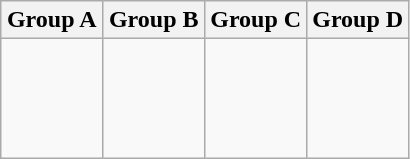<table class="wikitable">
<tr>
<th width=25%>Group A</th>
<th width=25%>Group B</th>
<th width=25%>Group C</th>
<th width=25%>Group D</th>
</tr>
<tr>
<td valign="top"><br><br>
<br>
<br>
</td>
<td valign="top"><br><br>
<br>
<br>
</td>
<td valign="top"><br><br>
<br>
<br>
</td>
<td valign="top"><br><br>
<br>
<br>
</td>
</tr>
</table>
